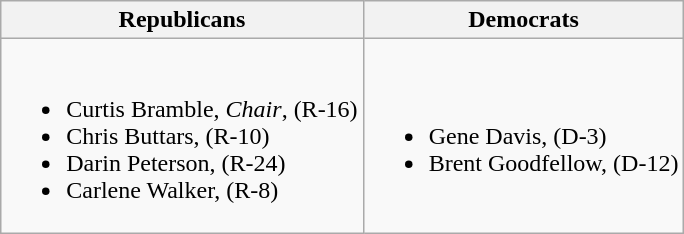<table class=wikitable>
<tr>
<th>Republicans</th>
<th>Democrats</th>
</tr>
<tr>
<td><br><ul><li>Curtis Bramble, <em>Chair</em>, (R-16)</li><li>Chris Buttars, (R-10)</li><li>Darin Peterson, (R-24)</li><li>Carlene Walker, (R-8)</li></ul></td>
<td><br><ul><li>Gene Davis, (D-3)</li><li>Brent Goodfellow, (D-12)</li></ul></td>
</tr>
</table>
